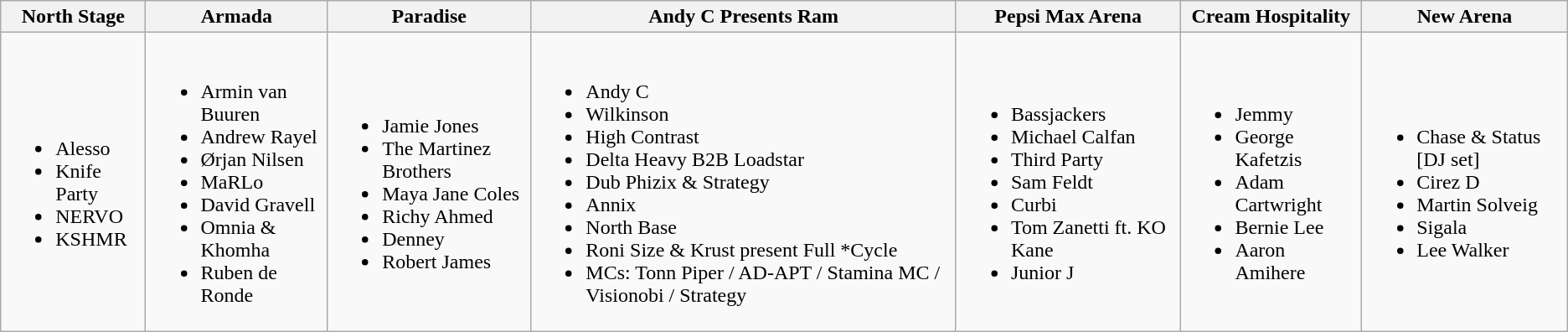<table class="wikitable">
<tr>
<th>North Stage</th>
<th>Armada</th>
<th>Paradise</th>
<th>Andy C Presents Ram</th>
<th>Pepsi Max Arena</th>
<th>Cream Hospitality</th>
<th>New Arena</th>
</tr>
<tr>
<td><br><ul><li>Alesso</li><li>Knife Party</li><li>NERVO</li><li>KSHMR</li></ul></td>
<td><br><ul><li>Armin van Buuren</li><li>Andrew Rayel</li><li>Ørjan Nilsen</li><li>MaRLo</li><li>David Gravell</li><li>Omnia & Khomha</li><li>Ruben de Ronde</li></ul></td>
<td><br><ul><li>Jamie Jones</li><li>The Martinez Brothers</li><li>Maya Jane Coles</li><li>Richy Ahmed</li><li>Denney</li><li>Robert James</li></ul></td>
<td><br><ul><li>Andy C</li><li>Wilkinson</li><li>High Contrast</li><li>Delta Heavy B2B Loadstar</li><li>Dub Phizix & Strategy</li><li>Annix</li><li>North Base</li><li>Roni Size & Krust present Full *Cycle</li><li>MCs: Tonn Piper / AD-APT / Stamina MC / Visionobi / Strategy</li></ul></td>
<td><br><ul><li>Bassjackers</li><li>Michael Calfan</li><li>Third Party</li><li>Sam Feldt</li><li>Curbi</li><li>Tom Zanetti ft. KO Kane</li><li>Junior J</li></ul></td>
<td><br><ul><li>Jemmy</li><li>George Kafetzis</li><li>Adam Cartwright</li><li>Bernie Lee</li><li>Aaron Amihere</li></ul></td>
<td><br><ul><li>Chase & Status [DJ set]</li><li>Cirez D</li><li>Martin Solveig</li><li>Sigala</li><li>Lee Walker</li></ul></td>
</tr>
</table>
